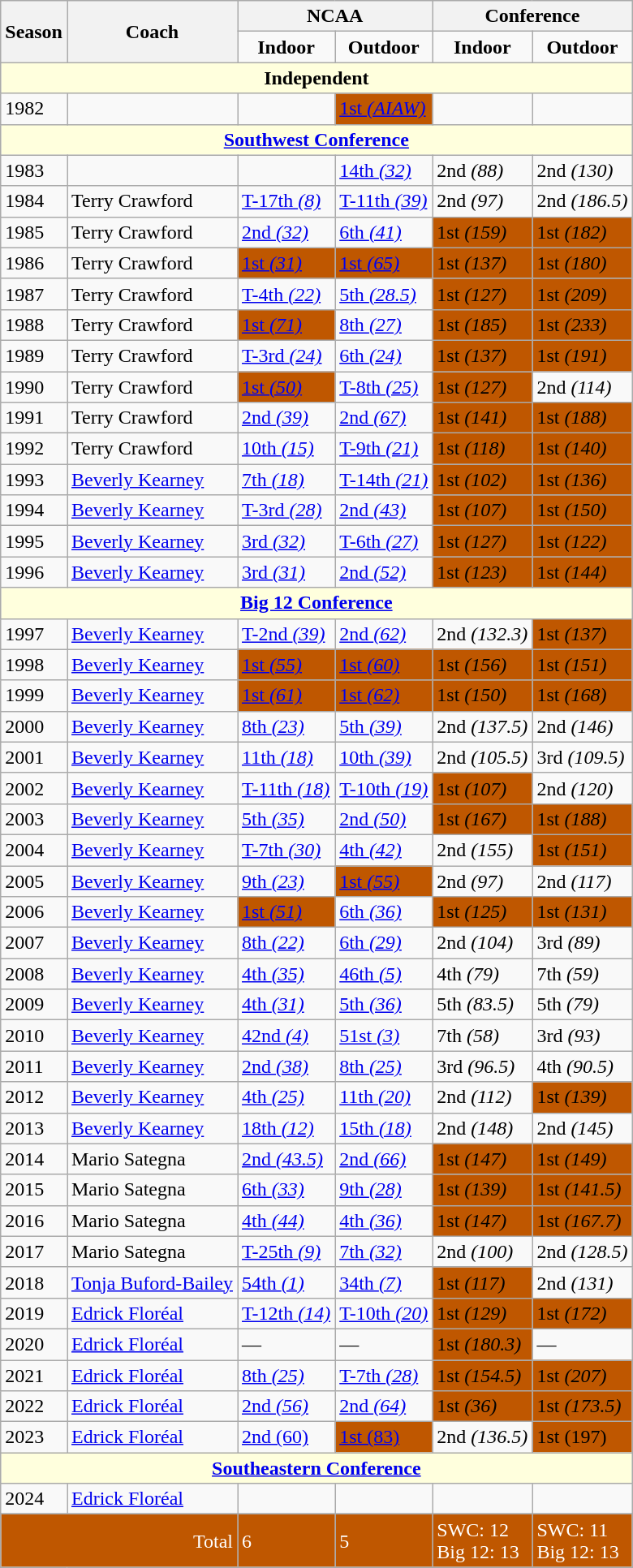<table class="wikitable">
<tr>
<th rowspan="2">Season</th>
<th rowspan="2">Coach</th>
<th colspan="2">NCAA</th>
<th colspan="2">Conference</th>
</tr>
<tr align="center">
<td><strong>Indoor</strong></td>
<td><strong>Outdoor</strong></td>
<td><strong>Indoor</strong></td>
<td><strong>Outdoor</strong></td>
</tr>
<tr style="background: #ffffdd;">
<td colspan="6" style="text-align:center;"><strong>Independent</strong></td>
</tr>
<tr>
<td>1982</td>
<td></td>
<td></td>
<td bgcolor="#BF5700"><a href='#'>1st <em>(AIAW)</em></a></td>
<td></td>
<td></td>
</tr>
<tr style="background: #ffffdd;">
<td colspan="6" style="text-align:center;"><strong><a href='#'>Southwest Conference</a></strong></td>
</tr>
<tr>
<td>1983</td>
<td></td>
<td></td>
<td><a href='#'>14th <em>(32)</em></a></td>
<td>2nd <em>(88)</em></td>
<td>2nd <em>(130)</em></td>
</tr>
<tr>
<td>1984</td>
<td>Terry Crawford</td>
<td><a href='#'>T-17th <em>(8)</em></a></td>
<td><a href='#'>T-11th <em>(39)</em></a></td>
<td>2nd <em>(97)</em></td>
<td>2nd <em>(186.5)</em></td>
</tr>
<tr>
<td>1985</td>
<td>Terry Crawford</td>
<td><a href='#'>2nd <em>(32)</em></a></td>
<td><a href='#'>6th <em>(41)</em></a></td>
<td bgcolor="#BF5700">1st <em>(159)</em></td>
<td bgcolor="#BF5700">1st <em>(182)</em></td>
</tr>
<tr>
<td>1986</td>
<td>Terry Crawford</td>
<td bgcolor="#BF5700"><a href='#'>1st <em>(31)</em></a></td>
<td bgcolor="#BF5700"><a href='#'>1st <em>(65)</em></a></td>
<td bgcolor="#BF5700">1st <em>(137)</em></td>
<td bgcolor="#BF5700">1st <em>(180)</em></td>
</tr>
<tr>
<td>1987</td>
<td>Terry Crawford</td>
<td><a href='#'>T-4th <em>(22)</em></a></td>
<td><a href='#'>5th <em>(28.5)</em></a></td>
<td bgcolor="#BF5700">1st <em>(127)</em></td>
<td bgcolor="#BF5700">1st <em>(209)</em></td>
</tr>
<tr>
<td>1988</td>
<td>Terry Crawford</td>
<td bgcolor="#BF5700"><a href='#'>1st <em>(71)</em></a></td>
<td><a href='#'>8th <em>(27)</em></a></td>
<td bgcolor="#BF5700">1st <em>(185)</em></td>
<td bgcolor="#BF5700">1st <em>(233)</em></td>
</tr>
<tr>
<td>1989</td>
<td>Terry Crawford</td>
<td><a href='#'>T-3rd <em>(24)</em></a></td>
<td><a href='#'>6th <em>(24)</em></a></td>
<td bgcolor="#BF5700">1st <em>(137)</em></td>
<td bgcolor="#BF5700">1st <em>(191)</em></td>
</tr>
<tr>
<td>1990</td>
<td>Terry Crawford</td>
<td bgcolor="#BF5700"><a href='#'>1st <em>(50)</em></a></td>
<td><a href='#'>T-8th <em>(25)</em></a></td>
<td bgcolor="#BF5700">1st <em>(127)</em></td>
<td>2nd <em>(114)</em></td>
</tr>
<tr>
<td>1991</td>
<td>Terry Crawford</td>
<td><a href='#'>2nd <em>(39)</em></a></td>
<td><a href='#'>2nd <em>(67)</em></a></td>
<td bgcolor="#BF5700">1st <em>(141)</em></td>
<td bgcolor="#BF5700">1st <em>(188)</em></td>
</tr>
<tr>
<td>1992</td>
<td>Terry Crawford</td>
<td><a href='#'>10th <em>(15)</em></a></td>
<td><a href='#'>T-9th <em>(21)</em></a></td>
<td bgcolor="#BF5700">1st <em>(118)</em></td>
<td bgcolor="#BF5700">1st <em>(140)</em></td>
</tr>
<tr>
<td>1993</td>
<td><a href='#'>Beverly Kearney</a></td>
<td><a href='#'>7th <em>(18)</em></a></td>
<td><a href='#'>T-14th <em>(21)</em></a></td>
<td bgcolor="#BF5700">1st <em>(102)</em></td>
<td bgcolor="#BF5700">1st <em>(136)</em></td>
</tr>
<tr>
<td>1994</td>
<td><a href='#'>Beverly Kearney</a></td>
<td><a href='#'>T-3rd <em>(28)</em></a></td>
<td><a href='#'>2nd <em>(43)</em></a></td>
<td bgcolor="#BF5700">1st <em>(107)</em></td>
<td bgcolor="#BF5700">1st <em>(150)</em></td>
</tr>
<tr>
<td>1995</td>
<td><a href='#'>Beverly Kearney</a></td>
<td><a href='#'>3rd <em>(32)</em></a></td>
<td><a href='#'>T-6th <em>(27)</em></a></td>
<td bgcolor="#BF5700">1st <em>(127)</em></td>
<td bgcolor="#BF5700">1st <em>(122)</em></td>
</tr>
<tr>
<td>1996</td>
<td><a href='#'>Beverly Kearney</a></td>
<td><a href='#'>3rd <em>(31)</em></a></td>
<td><a href='#'>2nd <em>(52)</em></a></td>
<td bgcolor="#BF5700">1st <em>(123)</em></td>
<td bgcolor="#BF5700">1st <em>(144)</em></td>
</tr>
<tr style="background: #ffffdd;">
<td colspan="6" style="text-align:center;"><strong><a href='#'>Big 12 Conference</a></strong></td>
</tr>
<tr>
<td>1997</td>
<td><a href='#'>Beverly Kearney</a></td>
<td><a href='#'>T-2nd <em>(39)</em></a></td>
<td><a href='#'>2nd <em>(62)</em></a></td>
<td>2nd <em>(132.3)</em></td>
<td bgcolor="#BF5700">1st <em>(137)</em></td>
</tr>
<tr>
<td>1998</td>
<td><a href='#'>Beverly Kearney</a></td>
<td bgcolor="#BF5700"><a href='#'>1st <em>(55)</em></a></td>
<td bgcolor="#BF5700"><a href='#'>1st <em>(60)</em></a></td>
<td bgcolor="#BF5700">1st <em>(156)</em></td>
<td bgcolor="#BF5700">1st <em>(151)</em></td>
</tr>
<tr>
<td>1999</td>
<td><a href='#'>Beverly Kearney</a></td>
<td bgcolor="#BF5700"><a href='#'>1st <em>(61)</em></a></td>
<td bgcolor="#BF5700"><a href='#'>1st <em>(62)</em></a></td>
<td bgcolor="#BF5700">1st <em>(150)</em></td>
<td bgcolor="#BF5700">1st <em>(168)</em></td>
</tr>
<tr>
<td>2000</td>
<td><a href='#'>Beverly Kearney</a></td>
<td><a href='#'>8th <em>(23)</em></a></td>
<td><a href='#'>5th <em>(39)</em></a></td>
<td>2nd <em>(137.5)</em></td>
<td>2nd <em>(146)</em></td>
</tr>
<tr>
<td>2001</td>
<td><a href='#'>Beverly Kearney</a></td>
<td><a href='#'>11th <em>(18)</em></a></td>
<td><a href='#'>10th <em>(39)</em></a></td>
<td>2nd <em>(105.5)</em></td>
<td>3rd <em>(109.5)</em></td>
</tr>
<tr>
<td>2002</td>
<td><a href='#'>Beverly Kearney</a></td>
<td><a href='#'>T-11th <em>(18)</em></a></td>
<td><a href='#'>T-10th <em>(19)</em></a></td>
<td bgcolor="#BF5700">1st <em>(107)</em></td>
<td>2nd <em>(120)</em></td>
</tr>
<tr>
<td>2003</td>
<td><a href='#'>Beverly Kearney</a></td>
<td><a href='#'>5th <em>(35)</em></a></td>
<td><a href='#'>2nd <em>(50)</em></a></td>
<td bgcolor="#BF5700">1st <em>(167)</em></td>
<td bgcolor="#BF5700">1st <em>(188)</em></td>
</tr>
<tr>
<td>2004</td>
<td><a href='#'>Beverly Kearney</a></td>
<td><a href='#'>T-7th <em>(30)</em></a></td>
<td><a href='#'>4th <em>(42)</em></a></td>
<td>2nd <em>(155)</em></td>
<td bgcolor="#BF5700">1st <em>(151)</em></td>
</tr>
<tr>
<td>2005</td>
<td><a href='#'>Beverly Kearney</a></td>
<td><a href='#'>9th <em>(23)</em></a></td>
<td bgcolor="#BF5700"><a href='#'>1st <em>(55)</em></a></td>
<td>2nd <em>(97)</em></td>
<td>2nd <em>(117)</em></td>
</tr>
<tr>
<td>2006</td>
<td><a href='#'>Beverly Kearney</a></td>
<td bgcolor="#BF5700"><a href='#'>1st <em>(51)</em></a></td>
<td><a href='#'>6th <em>(36)</em></a></td>
<td bgcolor="#BF5700">1st <em>(125)</em></td>
<td bgcolor="#BF5700">1st <em>(131)</em></td>
</tr>
<tr>
<td>2007</td>
<td><a href='#'>Beverly Kearney</a></td>
<td><a href='#'>8th <em>(22)</em></a></td>
<td><a href='#'>6th <em>(29)</em></a></td>
<td>2nd <em>(104)</em></td>
<td>3rd <em>(89)</em></td>
</tr>
<tr>
<td>2008</td>
<td><a href='#'>Beverly Kearney</a></td>
<td><a href='#'>4th <em>(35)</em></a></td>
<td><a href='#'>46th <em>(5)</em></a></td>
<td>4th <em>(79)</em></td>
<td>7th <em>(59)</em></td>
</tr>
<tr>
<td>2009</td>
<td><a href='#'>Beverly Kearney</a></td>
<td><a href='#'>4th <em>(31)</em></a></td>
<td><a href='#'>5th <em>(36)</em></a></td>
<td>5th <em>(83.5)</em></td>
<td>5th <em>(79)</em></td>
</tr>
<tr>
<td>2010</td>
<td><a href='#'>Beverly Kearney</a></td>
<td><a href='#'>42nd <em>(4)</em></a></td>
<td><a href='#'>51st <em>(3)</em></a></td>
<td>7th <em>(58)</em></td>
<td>3rd <em>(93)</em></td>
</tr>
<tr>
<td>2011</td>
<td><a href='#'>Beverly Kearney</a></td>
<td><a href='#'>2nd <em>(38)</em></a></td>
<td><a href='#'>8th <em>(25)</em></a></td>
<td>3rd <em>(96.5)</em></td>
<td>4th <em>(90.5)</em></td>
</tr>
<tr>
<td>2012</td>
<td><a href='#'>Beverly Kearney</a></td>
<td><a href='#'>4th <em>(25)</em></a></td>
<td><a href='#'>11th <em>(20)</em></a></td>
<td>2nd <em>(112)</em></td>
<td bgcolor="#BF5700">1st <em>(139)</em></td>
</tr>
<tr>
<td>2013</td>
<td><a href='#'>Beverly Kearney</a></td>
<td><a href='#'>18th <em>(12)</em></a></td>
<td><a href='#'>15th <em>(18)</em></a></td>
<td>2nd <em>(148)</em></td>
<td>2nd <em>(145)</em></td>
</tr>
<tr>
<td>2014</td>
<td>Mario Sategna</td>
<td><a href='#'>2nd <em>(43.5)</em></a></td>
<td><a href='#'>2nd <em>(66)</em></a></td>
<td bgcolor="#BF5700">1st <em>(147)</em></td>
<td bgcolor="#BF5700">1st <em>(149)</em></td>
</tr>
<tr>
<td>2015</td>
<td>Mario Sategna</td>
<td><a href='#'>6th <em>(33)</em></a></td>
<td><a href='#'>9th <em>(28)</em></a></td>
<td bgcolor="#BF5700">1st <em>(139)</em></td>
<td bgcolor="#BF5700">1st <em>(141.5)</em></td>
</tr>
<tr>
<td>2016</td>
<td>Mario Sategna</td>
<td><a href='#'>4th <em>(44)</em></a></td>
<td><a href='#'>4th <em>(36)</em></a></td>
<td bgcolor="#BF5700">1st <em>(147)</em></td>
<td bgcolor="#BF5700">1st <em>(167.7)</em></td>
</tr>
<tr>
<td>2017</td>
<td>Mario Sategna</td>
<td><a href='#'>T-25th <em>(9)</em></a></td>
<td><a href='#'>7th <em>(32)</em></a></td>
<td>2nd <em>(100)</em></td>
<td>2nd <em>(128.5)</em></td>
</tr>
<tr>
<td>2018</td>
<td><a href='#'>Tonja Buford-Bailey</a></td>
<td><a href='#'>54th <em>(1)</em></a></td>
<td><a href='#'>34th <em>(7)</em></a></td>
<td bgcolor="#BF5700">1st <em>(117)</em></td>
<td>2nd <em>(131)</em></td>
</tr>
<tr>
<td>2019</td>
<td><a href='#'>Edrick Floréal</a></td>
<td><a href='#'>T-12th <em>(14)</em></a></td>
<td><a href='#'>T-10th <em>(20)</em></a></td>
<td bgcolor="#BF5700">1st <em>(129)</em></td>
<td bgcolor="#BF5700">1st <em>(172)</em></td>
</tr>
<tr>
<td>2020</td>
<td><a href='#'>Edrick Floréal</a></td>
<td>—</td>
<td>—</td>
<td bgcolor="#BF5700">1st <em>(180.3)</em></td>
<td>—</td>
</tr>
<tr>
<td>2021</td>
<td><a href='#'>Edrick Floréal</a></td>
<td><a href='#'>8th <em>(25)</em></a></td>
<td><a href='#'>T-7th <em>(28)</em></a></td>
<td bgcolor="#BF5700">1st <em>(154.5)</em></td>
<td bgcolor="#BF5700">1st <em>(207)</em></td>
</tr>
<tr>
<td>2022</td>
<td><a href='#'>Edrick Floréal</a></td>
<td><a href='#'>2nd <em>(56)</em></a></td>
<td><a href='#'>2nd <em>(64)</em></a></td>
<td bgcolor="#BF5700">1st <em>(36)</em></td>
<td bgcolor="#BF5700">1st <em>(173.5)</em></td>
</tr>
<tr>
<td>2023</td>
<td><a href='#'>Edrick Floréal</a></td>
<td><a href='#'>2nd (60)</a></td>
<td bgcolor="#BF5700"><a href='#'>1st (83)</a></td>
<td>2nd <em>(136.5)</em></td>
<td bgcolor="#BF5700">1st (197)</td>
</tr>
<tr style="background: #ffffdd;">
<td colspan="6" style="text-align:center;"><strong><a href='#'>Southeastern Conference</a></strong></td>
</tr>
<tr>
<td>2024</td>
<td><a href='#'>Edrick Floréal</a></td>
<td></td>
<td></td>
<td></td>
<td></td>
</tr>
<tr>
</tr>
<tr style= "background: #BF5700; color:white">
<td colspan="2" align="right">Total</td>
<td>6</td>
<td>5</td>
<td>SWC: 12<br>Big 12: 13</td>
<td>SWC: 11<br>Big 12: 13</td>
</tr>
</table>
